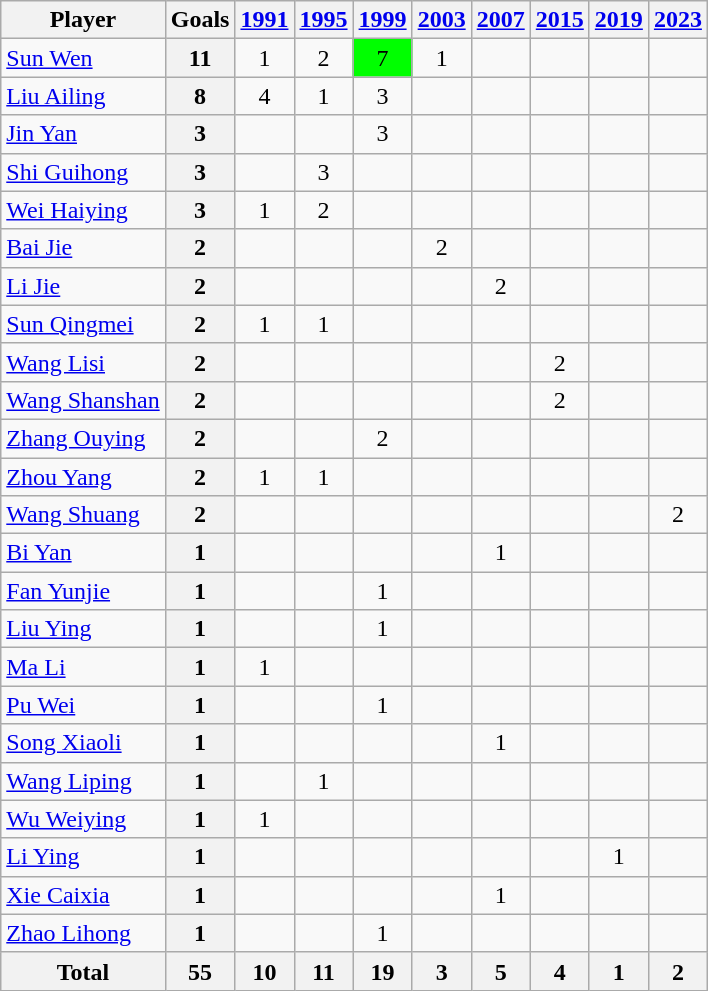<table class="wikitable sortable" style="text-align:center;">
<tr>
<th>Player</th>
<th>Goals</th>
<th><a href='#'>1991</a></th>
<th><a href='#'>1995</a></th>
<th><a href='#'>1999</a></th>
<th><a href='#'>2003</a></th>
<th><a href='#'>2007</a></th>
<th><a href='#'>2015</a></th>
<th><a href='#'>2019</a></th>
<th><a href='#'>2023</a></th>
</tr>
<tr>
<td align="left"><a href='#'>Sun Wen</a></td>
<th>11</th>
<td>1</td>
<td>2</td>
<td style="background:#00FF00">7</td>
<td>1</td>
<td></td>
<td></td>
<td></td>
<td></td>
</tr>
<tr>
<td align="left"><a href='#'>Liu Ailing</a></td>
<th>8</th>
<td>4</td>
<td>1</td>
<td>3</td>
<td></td>
<td></td>
<td></td>
<td></td>
<td></td>
</tr>
<tr>
<td align="left"><a href='#'>Jin Yan</a></td>
<th>3</th>
<td></td>
<td></td>
<td>3</td>
<td></td>
<td></td>
<td></td>
<td></td>
<td></td>
</tr>
<tr>
<td align="left"><a href='#'>Shi Guihong</a></td>
<th>3</th>
<td></td>
<td>3</td>
<td></td>
<td></td>
<td></td>
<td></td>
<td></td>
<td></td>
</tr>
<tr>
<td align="left"><a href='#'>Wei Haiying</a></td>
<th>3</th>
<td>1</td>
<td>2</td>
<td></td>
<td></td>
<td></td>
<td></td>
<td></td>
<td></td>
</tr>
<tr>
<td align="left"><a href='#'>Bai Jie</a></td>
<th>2</th>
<td></td>
<td></td>
<td></td>
<td>2</td>
<td></td>
<td></td>
<td></td>
<td></td>
</tr>
<tr>
<td align="left"><a href='#'>Li Jie</a></td>
<th>2</th>
<td></td>
<td></td>
<td></td>
<td></td>
<td>2</td>
<td></td>
<td></td>
<td></td>
</tr>
<tr>
<td align="left"><a href='#'>Sun Qingmei</a></td>
<th>2</th>
<td>1</td>
<td>1</td>
<td></td>
<td></td>
<td></td>
<td></td>
<td></td>
<td></td>
</tr>
<tr>
<td align="left"><a href='#'>Wang Lisi</a></td>
<th>2</th>
<td></td>
<td></td>
<td></td>
<td></td>
<td></td>
<td>2</td>
<td></td>
<td></td>
</tr>
<tr>
<td align="left"><a href='#'>Wang Shanshan</a></td>
<th>2</th>
<td></td>
<td></td>
<td></td>
<td></td>
<td></td>
<td>2</td>
<td></td>
<td></td>
</tr>
<tr>
<td align="left"><a href='#'>Zhang Ouying</a></td>
<th>2</th>
<td></td>
<td></td>
<td>2</td>
<td></td>
<td></td>
<td></td>
<td></td>
<td></td>
</tr>
<tr>
<td align="left"><a href='#'>Zhou Yang</a></td>
<th>2</th>
<td>1</td>
<td>1</td>
<td></td>
<td></td>
<td></td>
<td></td>
<td></td>
<td></td>
</tr>
<tr>
<td align="left"><a href='#'>Wang Shuang</a></td>
<th>2</th>
<td></td>
<td></td>
<td></td>
<td></td>
<td></td>
<td></td>
<td></td>
<td>2</td>
</tr>
<tr>
<td align="left"><a href='#'>Bi Yan</a></td>
<th>1</th>
<td></td>
<td></td>
<td></td>
<td></td>
<td>1</td>
<td></td>
<td></td>
<td></td>
</tr>
<tr>
<td align="left"><a href='#'>Fan Yunjie</a></td>
<th>1</th>
<td></td>
<td></td>
<td>1</td>
<td></td>
<td></td>
<td></td>
<td></td>
<td></td>
</tr>
<tr>
<td align="left"><a href='#'>Liu Ying</a></td>
<th>1</th>
<td></td>
<td></td>
<td>1</td>
<td></td>
<td></td>
<td></td>
<td></td>
<td></td>
</tr>
<tr>
<td align="left"><a href='#'>Ma Li</a></td>
<th>1</th>
<td>1</td>
<td></td>
<td></td>
<td></td>
<td></td>
<td></td>
<td></td>
<td></td>
</tr>
<tr>
<td align="left"><a href='#'>Pu Wei</a></td>
<th>1</th>
<td></td>
<td></td>
<td>1</td>
<td></td>
<td></td>
<td></td>
<td></td>
<td></td>
</tr>
<tr>
<td align="left"><a href='#'>Song Xiaoli</a></td>
<th>1</th>
<td></td>
<td></td>
<td></td>
<td></td>
<td>1</td>
<td></td>
<td></td>
<td></td>
</tr>
<tr>
<td align="left"><a href='#'>Wang Liping</a></td>
<th>1</th>
<td></td>
<td>1</td>
<td></td>
<td></td>
<td></td>
<td></td>
<td></td>
<td></td>
</tr>
<tr>
<td align="left"><a href='#'>Wu Weiying</a></td>
<th>1</th>
<td>1</td>
<td></td>
<td></td>
<td></td>
<td></td>
<td></td>
<td></td>
<td></td>
</tr>
<tr>
<td align="left"><a href='#'>Li Ying</a></td>
<th>1</th>
<td></td>
<td></td>
<td></td>
<td></td>
<td></td>
<td></td>
<td>1</td>
<td></td>
</tr>
<tr>
<td align="left"><a href='#'>Xie Caixia</a></td>
<th>1</th>
<td></td>
<td></td>
<td></td>
<td></td>
<td>1</td>
<td></td>
<td></td>
<td></td>
</tr>
<tr>
<td align="left"><a href='#'>Zhao Lihong</a></td>
<th>1</th>
<td></td>
<td></td>
<td>1</td>
<td></td>
<td></td>
<td></td>
<td></td>
<td></td>
</tr>
<tr class="sortbottom">
<th>Total</th>
<th>55</th>
<th>10</th>
<th>11</th>
<th>19</th>
<th>3</th>
<th>5</th>
<th>4</th>
<th>1</th>
<th>2</th>
</tr>
</table>
